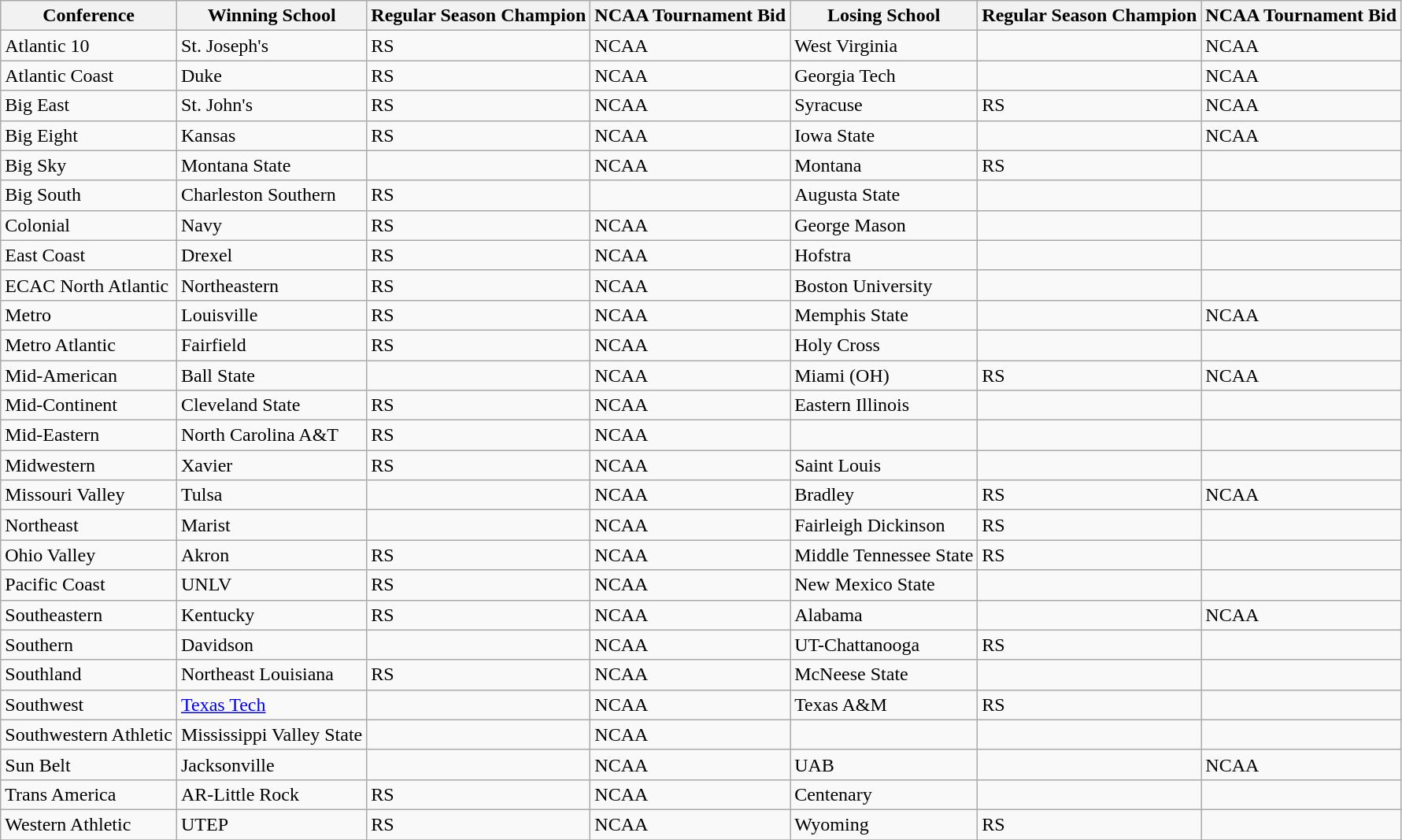<table class="wikitable">
<tr>
<th>Conference</th>
<th>Winning School</th>
<th>Regular Season Champion</th>
<th>NCAA Tournament Bid</th>
<th>Losing School</th>
<th>Regular Season Champion</th>
<th>NCAA Tournament Bid</th>
</tr>
<tr>
<td>Atlantic 10</td>
<td>St. Joseph's</td>
<td>RS</td>
<td>NCAA</td>
<td>West Virginia</td>
<td></td>
<td>NCAA</td>
</tr>
<tr>
<td>Atlantic Coast</td>
<td>Duke</td>
<td>RS</td>
<td>NCAA</td>
<td>Georgia Tech</td>
<td></td>
<td>NCAA</td>
</tr>
<tr>
<td>Big East</td>
<td>St. John's</td>
<td>RS</td>
<td>NCAA</td>
<td>Syracuse</td>
<td>RS</td>
<td>NCAA</td>
</tr>
<tr>
<td>Big Eight</td>
<td>Kansas</td>
<td>RS</td>
<td>NCAA</td>
<td>Iowa State</td>
<td></td>
<td>NCAA</td>
</tr>
<tr>
<td>Big Sky</td>
<td>Montana State</td>
<td></td>
<td>NCAA</td>
<td>Montana</td>
<td>RS</td>
<td></td>
</tr>
<tr>
<td>Big South</td>
<td>Charleston Southern</td>
<td>RS</td>
<td></td>
<td>Augusta State</td>
<td></td>
<td></td>
</tr>
<tr>
<td>Colonial</td>
<td>Navy</td>
<td>RS</td>
<td>NCAA</td>
<td>George Mason</td>
<td></td>
<td></td>
</tr>
<tr>
<td>East Coast</td>
<td>Drexel</td>
<td>RS</td>
<td>NCAA</td>
<td>Hofstra</td>
<td></td>
<td></td>
</tr>
<tr>
<td>ECAC North Atlantic</td>
<td>Northeastern</td>
<td>RS</td>
<td>NCAA</td>
<td>Boston University</td>
<td></td>
<td></td>
</tr>
<tr>
<td>Metro</td>
<td>Louisville</td>
<td>RS</td>
<td>NCAA</td>
<td>Memphis State</td>
<td></td>
<td>NCAA</td>
</tr>
<tr>
<td>Metro Atlantic</td>
<td>Fairfield</td>
<td>RS</td>
<td>NCAA</td>
<td>Holy Cross</td>
<td></td>
<td></td>
</tr>
<tr>
<td>Mid-American</td>
<td>Ball State</td>
<td></td>
<td>NCAA</td>
<td>Miami (OH)</td>
<td>RS</td>
<td>NCAA</td>
</tr>
<tr>
<td>Mid-Continent</td>
<td>Cleveland State</td>
<td>RS</td>
<td>NCAA</td>
<td>Eastern Illinois</td>
<td></td>
<td></td>
</tr>
<tr>
<td>Mid-Eastern</td>
<td>North Carolina A&T</td>
<td>RS</td>
<td>NCAA</td>
<td></td>
<td></td>
<td></td>
</tr>
<tr>
<td>Midwestern</td>
<td>Xavier</td>
<td>RS</td>
<td>NCAA</td>
<td>Saint Louis</td>
<td></td>
<td></td>
</tr>
<tr>
<td>Missouri Valley</td>
<td>Tulsa</td>
<td></td>
<td>NCAA</td>
<td>Bradley</td>
<td>RS</td>
<td>NCAA</td>
</tr>
<tr>
<td>Northeast</td>
<td>Marist</td>
<td></td>
<td>NCAA</td>
<td>Fairleigh Dickinson</td>
<td>RS</td>
<td></td>
</tr>
<tr>
<td>Ohio Valley</td>
<td>Akron</td>
<td>RS</td>
<td>NCAA</td>
<td>Middle Tennessee State</td>
<td>RS</td>
<td></td>
</tr>
<tr>
<td>Pacific Coast</td>
<td>UNLV</td>
<td>RS</td>
<td>NCAA</td>
<td>New Mexico State</td>
<td></td>
<td></td>
</tr>
<tr>
<td>Southeastern</td>
<td>Kentucky</td>
<td>RS</td>
<td>NCAA</td>
<td>Alabama</td>
<td></td>
<td>NCAA</td>
</tr>
<tr>
<td>Southern</td>
<td>Davidson</td>
<td></td>
<td>NCAA</td>
<td>UT-Chattanooga</td>
<td>RS</td>
<td></td>
</tr>
<tr>
<td>Southland</td>
<td>Northeast Louisiana</td>
<td>RS</td>
<td>NCAA</td>
<td>McNeese State</td>
<td></td>
<td></td>
</tr>
<tr>
<td>Southwest</td>
<td><a href='#'>Texas Tech</a></td>
<td></td>
<td>NCAA</td>
<td>Texas A&M</td>
<td>RS</td>
<td></td>
</tr>
<tr>
<td>Southwestern Athletic</td>
<td>Mississippi Valley State</td>
<td></td>
<td>NCAA</td>
<td></td>
<td></td>
<td></td>
</tr>
<tr>
<td>Sun Belt</td>
<td>Jacksonville</td>
<td></td>
<td>NCAA</td>
<td>UAB</td>
<td></td>
<td>NCAA</td>
</tr>
<tr>
<td>Trans America</td>
<td>AR-Little Rock</td>
<td>RS</td>
<td>NCAA</td>
<td>Centenary</td>
<td></td>
<td></td>
</tr>
<tr>
<td>Western Athletic</td>
<td>UTEP</td>
<td>RS</td>
<td>NCAA</td>
<td>Wyoming</td>
<td>RS</td>
<td></td>
</tr>
<tr>
</tr>
</table>
